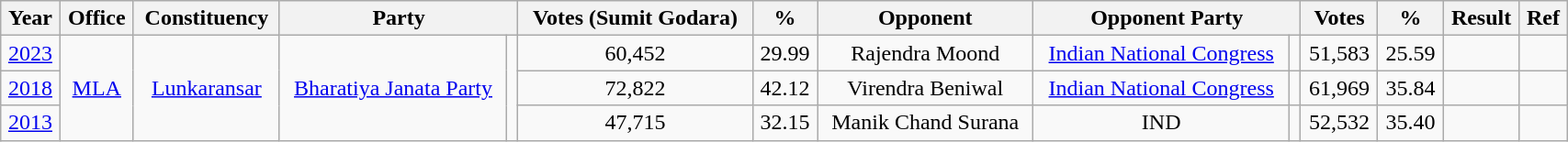<table class="wikitable" style="width:90%; text-align: center;">
<tr>
<th>Year</th>
<th>Office</th>
<th>Constituency</th>
<th colspan=2>Party</th>
<th>Votes (Sumit Godara)</th>
<th>%</th>
<th>Opponent</th>
<th colspan=2>Opponent Party</th>
<th>Votes</th>
<th>%</th>
<th>Result</th>
<th>Ref</th>
</tr>
<tr>
<td><a href='#'>2023</a></td>
<td rowspan=3><a href='#'>MLA</a></td>
<td rowspan=3><a href='#'>Lunkaransar</a></td>
<td rowspan=3><a href='#'>Bharatiya Janata Party</a></td>
<td rowspan=3></td>
<td>60,452</td>
<td>29.99</td>
<td>Rajendra Moond</td>
<td><a href='#'>Indian National Congress</a></td>
<td></td>
<td>51,583</td>
<td>25.59</td>
<td></td>
<td></td>
</tr>
<tr>
<td><a href='#'>2018</a></td>
<td>72,822</td>
<td>42.12</td>
<td>Virendra Beniwal</td>
<td><a href='#'>Indian National Congress</a></td>
<td></td>
<td>61,969</td>
<td>35.84</td>
<td></td>
<td></td>
</tr>
<tr>
<td><a href='#'>2013</a></td>
<td>47,715</td>
<td>32.15</td>
<td>Manik Chand Surana</td>
<td>IND</td>
<td></td>
<td>52,532</td>
<td>35.40</td>
<td></td>
<td></td>
</tr>
</table>
